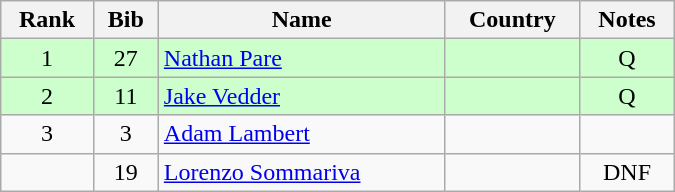<table class="wikitable" style="text-align:center; width:450px">
<tr>
<th>Rank</th>
<th>Bib</th>
<th>Name</th>
<th>Country</th>
<th>Notes</th>
</tr>
<tr bgcolor=ccffcc>
<td>1</td>
<td>27</td>
<td align=left><a href='#'>Nathan Pare</a></td>
<td align=left></td>
<td>Q</td>
</tr>
<tr bgcolor=ccffcc>
<td>2</td>
<td>11</td>
<td align=left><a href='#'>Jake Vedder</a></td>
<td align=left></td>
<td>Q</td>
</tr>
<tr>
<td>3</td>
<td>3</td>
<td align=left><a href='#'>Adam Lambert</a></td>
<td align=left></td>
<td></td>
</tr>
<tr>
<td></td>
<td>19</td>
<td align=left><a href='#'>Lorenzo Sommariva</a></td>
<td align=left></td>
<td>DNF</td>
</tr>
</table>
